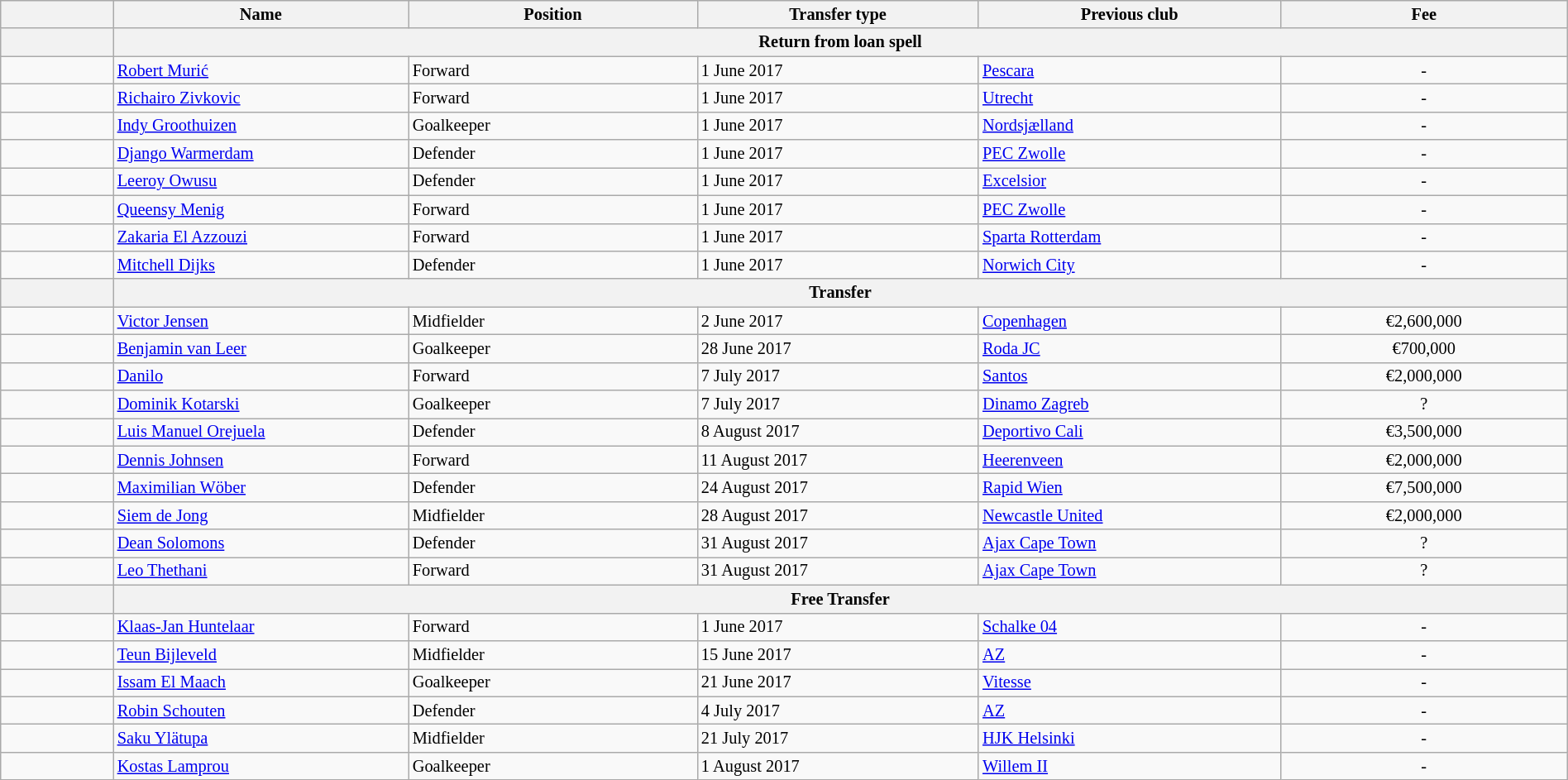<table class="wikitable" style="width:100%; font-size:85%;">
<tr>
<th width="2%"></th>
<th width="5%">Name</th>
<th width="5%">Position</th>
<th width="5%">Transfer type</th>
<th width="5%">Previous club</th>
<th width="5%">Fee</th>
</tr>
<tr>
<th></th>
<th colspan="5" align="center">Return from loan spell</th>
</tr>
<tr>
<td align=center></td>
<td align=left> <a href='#'>Robert Murić</a></td>
<td align=left>Forward</td>
<td align=left>1 June 2017</td>
<td align=left> <a href='#'>Pescara</a></td>
<td align=center>-</td>
</tr>
<tr>
<td align=center></td>
<td align=left> <a href='#'>Richairo Zivkovic</a></td>
<td align=left>Forward</td>
<td align=left>1 June 2017</td>
<td align=left> <a href='#'>Utrecht</a></td>
<td align=center>-</td>
</tr>
<tr>
<td align=center></td>
<td align=left> <a href='#'>Indy Groothuizen</a></td>
<td align=left>Goalkeeper</td>
<td align=left>1 June 2017</td>
<td align=left> <a href='#'>Nordsjælland</a></td>
<td align=center>-</td>
</tr>
<tr>
<td align=center></td>
<td align=left> <a href='#'>Django Warmerdam</a></td>
<td align=left>Defender</td>
<td align=left>1 June 2017</td>
<td align=left> <a href='#'>PEC Zwolle</a></td>
<td align=center>-</td>
</tr>
<tr>
<td align=center></td>
<td align=left> <a href='#'>Leeroy Owusu</a></td>
<td align=left>Defender</td>
<td align=left>1 June 2017</td>
<td align=left> <a href='#'>Excelsior</a></td>
<td align=center>-</td>
</tr>
<tr>
<td align=center></td>
<td align=left> <a href='#'>Queensy Menig</a></td>
<td align=left>Forward</td>
<td align=left>1 June 2017</td>
<td align=left> <a href='#'>PEC Zwolle</a></td>
<td align=center>-</td>
</tr>
<tr>
<td align=center></td>
<td align=left> <a href='#'>Zakaria El Azzouzi</a></td>
<td align=left>Forward</td>
<td align=left>1 June 2017</td>
<td align=left> <a href='#'>Sparta Rotterdam</a></td>
<td align=center>-</td>
</tr>
<tr>
<td align=center></td>
<td align=left> <a href='#'>Mitchell Dijks</a></td>
<td align=left>Defender</td>
<td align=left>1 June 2017</td>
<td align=left> <a href='#'>Norwich City</a></td>
<td align=center>-</td>
</tr>
<tr>
<th></th>
<th colspan="5" align="center">Transfer</th>
</tr>
<tr>
<td align=center></td>
<td align=left> <a href='#'>Victor Jensen</a></td>
<td align=left>Midfielder</td>
<td align=left>2 June 2017</td>
<td align=left> <a href='#'>Copenhagen</a></td>
<td align=center>€2,600,000</td>
</tr>
<tr>
<td align=center></td>
<td align=left> <a href='#'>Benjamin van Leer</a></td>
<td align=left>Goalkeeper</td>
<td align=left>28 June 2017</td>
<td align=left> <a href='#'>Roda JC</a></td>
<td align=center>€700,000</td>
</tr>
<tr>
<td align=center></td>
<td align=left> <a href='#'>Danilo</a></td>
<td align=left>Forward</td>
<td align=left>7 July 2017</td>
<td align=left> <a href='#'>Santos</a></td>
<td align=center>€2,000,000</td>
</tr>
<tr>
<td align=center></td>
<td align=left> <a href='#'>Dominik Kotarski</a></td>
<td align=left>Goalkeeper</td>
<td align=left>7 July 2017</td>
<td align=left> <a href='#'>Dinamo Zagreb</a></td>
<td align=center>?</td>
</tr>
<tr>
<td align=center></td>
<td align=left> <a href='#'>Luis Manuel Orejuela</a></td>
<td align=left>Defender</td>
<td align=left>8 August 2017</td>
<td align=left> <a href='#'>Deportivo Cali</a></td>
<td align=center>€3,500,000</td>
</tr>
<tr>
<td align=center></td>
<td align=left> <a href='#'>Dennis Johnsen</a></td>
<td align=left>Forward</td>
<td align=left>11 August 2017</td>
<td align=left> <a href='#'>Heerenveen</a></td>
<td align=center>€2,000,000</td>
</tr>
<tr>
<td align=center></td>
<td align=left> <a href='#'>Maximilian Wöber</a></td>
<td align=left>Defender</td>
<td align=left>24 August 2017</td>
<td align=left> <a href='#'>Rapid Wien</a></td>
<td align=center>€7,500,000</td>
</tr>
<tr>
<td align=center></td>
<td align=left> <a href='#'>Siem de Jong</a></td>
<td align=left>Midfielder</td>
<td align=left>28 August 2017</td>
<td align=left> <a href='#'>Newcastle United</a></td>
<td align=center>€2,000,000</td>
</tr>
<tr>
<td align=center></td>
<td align=left> <a href='#'>Dean Solomons</a></td>
<td align=left>Defender</td>
<td align=left>31 August 2017</td>
<td align=left> <a href='#'>Ajax Cape Town</a></td>
<td align=center>?</td>
</tr>
<tr>
<td align=center></td>
<td align=left> <a href='#'>Leo Thethani</a></td>
<td align=left>Forward</td>
<td align=left>31 August 2017</td>
<td align=left> <a href='#'>Ajax Cape Town</a></td>
<td align=center>?</td>
</tr>
<tr>
<th></th>
<th colspan="5" align="center">Free Transfer</th>
</tr>
<tr>
<td align=center></td>
<td align=left> <a href='#'>Klaas-Jan Huntelaar</a></td>
<td align=left>Forward</td>
<td align=left>1 June 2017</td>
<td align=left> <a href='#'>Schalke 04</a></td>
<td align=center>-</td>
</tr>
<tr>
<td align=center></td>
<td align=left> <a href='#'>Teun Bijleveld</a></td>
<td align=left>Midfielder</td>
<td align=left>15 June 2017</td>
<td align=left> <a href='#'>AZ</a></td>
<td align=center>-</td>
</tr>
<tr>
<td align=center></td>
<td align=left> <a href='#'>Issam El Maach</a></td>
<td align=left>Goalkeeper</td>
<td align=left>21 June 2017</td>
<td align=left> <a href='#'>Vitesse</a></td>
<td align=center>-</td>
</tr>
<tr>
<td align=center></td>
<td align=left> <a href='#'>Robin Schouten</a></td>
<td align=left>Defender</td>
<td align=left>4 July 2017</td>
<td align=left> <a href='#'>AZ</a></td>
<td align=center>-</td>
</tr>
<tr>
<td align=center></td>
<td align=left> <a href='#'>Saku Ylätupa</a></td>
<td align=left>Midfielder</td>
<td align=left>21 July 2017</td>
<td align=left> <a href='#'>HJK Helsinki</a></td>
<td align=center>-</td>
</tr>
<tr>
<td align=center></td>
<td align=left> <a href='#'>Kostas Lamprou</a></td>
<td align=left>Goalkeeper</td>
<td align=left>1 August 2017</td>
<td align=left> <a href='#'>Willem II</a></td>
<td align=center>-</td>
</tr>
</table>
